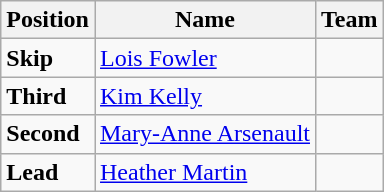<table class="wikitable">
<tr>
<th><strong>Position</strong></th>
<th><strong>Name</strong></th>
<th><strong>Team</strong></th>
</tr>
<tr>
<td><strong>Skip</strong></td>
<td><a href='#'>Lois Fowler</a></td>
<td></td>
</tr>
<tr>
<td><strong>Third</strong></td>
<td><a href='#'>Kim Kelly</a></td>
<td></td>
</tr>
<tr>
<td><strong>Second</strong></td>
<td><a href='#'>Mary-Anne Arsenault</a></td>
<td></td>
</tr>
<tr>
<td><strong>Lead</strong></td>
<td><a href='#'>Heather Martin</a></td>
<td></td>
</tr>
</table>
